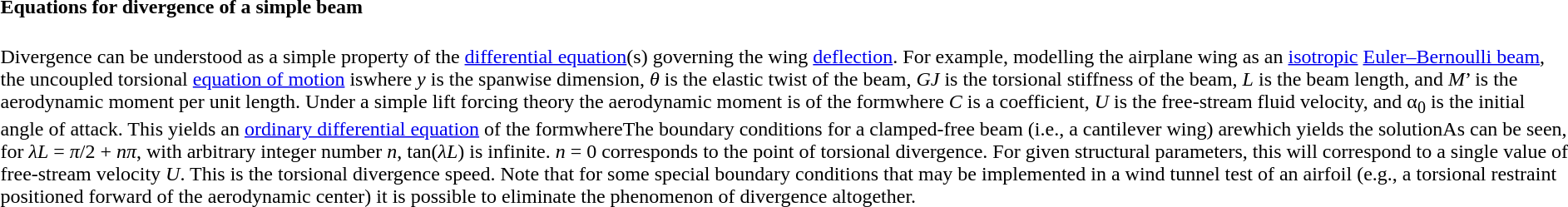<table class="toccolours collapsible collapsed" style="text-align:left">
<tr>
<th>Equations for divergence of a simple beam</th>
</tr>
<tr>
<td><br>Divergence can be understood as a simple property of the <a href='#'>differential equation</a>(s) governing the wing <a href='#'>deflection</a>. For example, modelling the airplane wing as an <a href='#'>isotropic</a> <a href='#'>Euler–Bernoulli beam</a>, the uncoupled torsional <a href='#'>equation of motion</a> iswhere <em>y</em> is the spanwise dimension, <em>θ</em> is the elastic twist of the beam, <em>GJ</em> is the torsional stiffness of the beam, <em>L</em> is the beam length, and <em>M</em>’ is the aerodynamic moment per unit length. Under a simple lift forcing theory the aerodynamic moment is of the formwhere <em>C</em> is a coefficient, <em>U</em> is the free-stream fluid velocity, and α<sub>0</sub> is the initial angle of attack. This yields an <a href='#'>ordinary differential equation</a> of the formwhereThe boundary conditions for a clamped-free beam (i.e., a cantilever wing) arewhich yields the solutionAs can be seen, for <em>λL</em> = <em>π</em>/2 + <em>nπ</em>, with arbitrary integer number <em>n</em>, tan(<em>λL</em>) is infinite. <em>n</em> = 0 corresponds to the point of torsional divergence. For given structural parameters, this will correspond to a single value of free-stream velocity <em>U</em>. This is the torsional divergence speed. Note that for some special boundary conditions that may be implemented in a wind tunnel test of an airfoil (e.g., a torsional restraint positioned forward of the aerodynamic center) it is possible to eliminate the phenomenon of divergence altogether.</td>
</tr>
</table>
